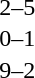<table cellspacing=1 width=70%>
<tr>
<th width=25%></th>
<th width=30%></th>
<th width=15%></th>
<th width=30%></th>
</tr>
<tr>
<td></td>
<td align=right></td>
<td align=center>2–5</td>
<td></td>
</tr>
<tr>
<td></td>
<td align=right></td>
<td align=center>0–1</td>
<td></td>
</tr>
<tr>
<td></td>
<td align=right></td>
<td align=center>9–2</td>
<td></td>
</tr>
</table>
